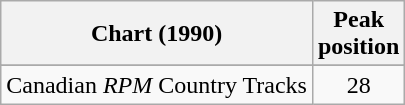<table class="wikitable sortable">
<tr>
<th align="left">Chart (1990)</th>
<th align"center">Peak<br>position</th>
</tr>
<tr>
</tr>
<tr>
<td align="left">Canadian <em>RPM</em> Country Tracks</td>
<td align="center">28</td>
</tr>
</table>
